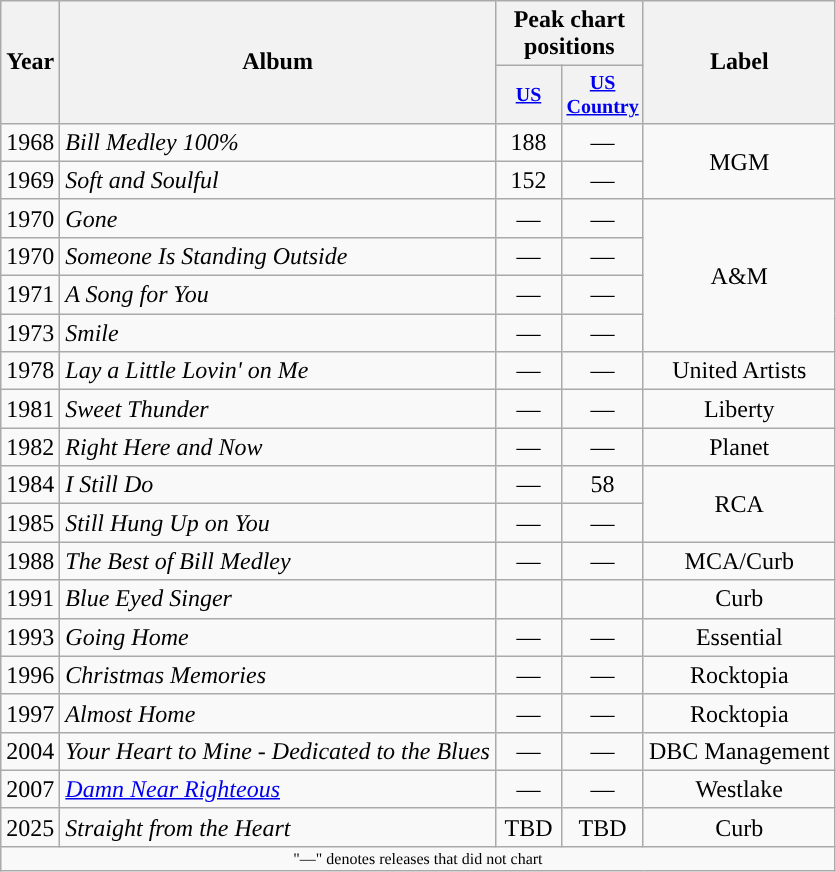<table class="wikitable" style="text-align:center;">
<tr>
<th rowspan="2">Year</th>
<th rowspan="2">Album</th>
<th colspan="2">Peak chart<br>positions</th>
<th rowspan="2">Label</th>
</tr>
<tr style="font-size:smaller;">
<th style="width:38px;"><a href='#'>US</a><br></th>
<th style="width:38px;"><a href='#'>US Country</a><br></th>
</tr>
<tr>
<td>1968</td>
<td style="text-align:left;"><em>Bill Medley 100%</em></td>
<td>188</td>
<td>—</td>
<td rowspan="2">MGM</td>
</tr>
<tr>
<td>1969</td>
<td style="text-align:left;"><em>Soft and Soulful</em></td>
<td>152</td>
<td>—</td>
</tr>
<tr>
<td>1970</td>
<td style="text-align:left;"><em>Gone</em></td>
<td>—</td>
<td>—</td>
<td rowspan="4">A&M</td>
</tr>
<tr>
<td>1970</td>
<td style="text-align:left;"><em>Someone Is Standing Outside</em></td>
<td>—</td>
<td>—</td>
</tr>
<tr>
<td>1971</td>
<td style="text-align:left;"><em>A Song for You</em></td>
<td>—</td>
<td>—</td>
</tr>
<tr>
<td>1973</td>
<td style="text-align:left;"><em>Smile</em></td>
<td>—</td>
<td>—</td>
</tr>
<tr>
<td>1978</td>
<td style="text-align:left;"><em>Lay a Little Lovin' on Me</em></td>
<td>—</td>
<td>—</td>
<td>United Artists</td>
</tr>
<tr>
<td>1981</td>
<td style="text-align:left;"><em>Sweet Thunder</em></td>
<td>—</td>
<td>—</td>
<td>Liberty</td>
</tr>
<tr>
<td>1982</td>
<td style="text-align:left;"><em>Right Here and Now</em></td>
<td>—</td>
<td>—</td>
<td>Planet</td>
</tr>
<tr>
<td>1984</td>
<td style="text-align:left;"><em>I Still Do</em></td>
<td>—</td>
<td style="text-align:center;">58</td>
<td rowspan="2">RCA</td>
</tr>
<tr>
<td>1985</td>
<td style="text-align:left;"><em>Still Hung Up on You</em></td>
<td>—</td>
<td>—</td>
</tr>
<tr>
<td>1988</td>
<td style="text-align:left;"><em>The Best of Bill Medley</em></td>
<td>—</td>
<td>—</td>
<td>MCA/Curb</td>
</tr>
<tr>
<td>1991</td>
<td style="text-align:left;"><em>Blue Eyed Singer</em></td>
<td></td>
<td></td>
<td>Curb</td>
</tr>
<tr>
<td>1993</td>
<td style="text-align:left;"><em>Going Home</em></td>
<td>—</td>
<td>—</td>
<td>Essential</td>
</tr>
<tr>
<td>1996</td>
<td style="text-align:left;"><em>Christmas Memories</em></td>
<td>—</td>
<td>—</td>
<td>Rocktopia</td>
</tr>
<tr>
<td>1997</td>
<td style="text-align:left;"><em>Almost Home</em></td>
<td>—</td>
<td>—</td>
<td>Rocktopia</td>
</tr>
<tr>
<td>2004</td>
<td style="text-align:left;"><em>Your Heart to Mine - Dedicated to the Blues</em></td>
<td>—</td>
<td>—</td>
<td>DBC Management</td>
</tr>
<tr>
<td>2007</td>
<td style="text-align:left;"><em><a href='#'>Damn Near Righteous</a></em></td>
<td>—</td>
<td>—</td>
<td>Westlake</td>
</tr>
<tr>
<td>2025</td>
<td style="text-align:left;"><em>Straight from the Heart</em></td>
<td>TBD</td>
<td>TBD</td>
<td>Curb</td>
</tr>
<tr>
<td colspan="6" style="font-size:8pt">"—" denotes releases that did not chart</td>
</tr>
</table>
